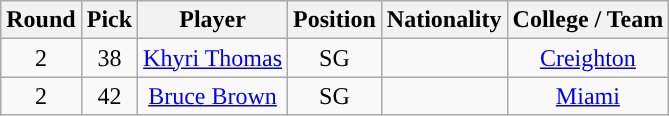<table class="wikitable sortable sortable">
<tr>
<th>Round</th>
<th>Pick</th>
<th>Player</th>
<th>Position</th>
<th>Nationality</th>
<th>College / Team</th>
</tr>
<tr style="text-align: center">
<td>2</td>
<td>38</td>
<td><a href='#'>Khyri Thomas</a></td>
<td>SG</td>
<td></td>
<td><a href='#'>Creighton</a></td>
</tr>
<tr style="text-align: center">
<td>2</td>
<td>42</td>
<td><a href='#'>Bruce Brown</a></td>
<td>SG</td>
<td></td>
<td><a href='#'>Miami</a></td>
</tr>
</table>
